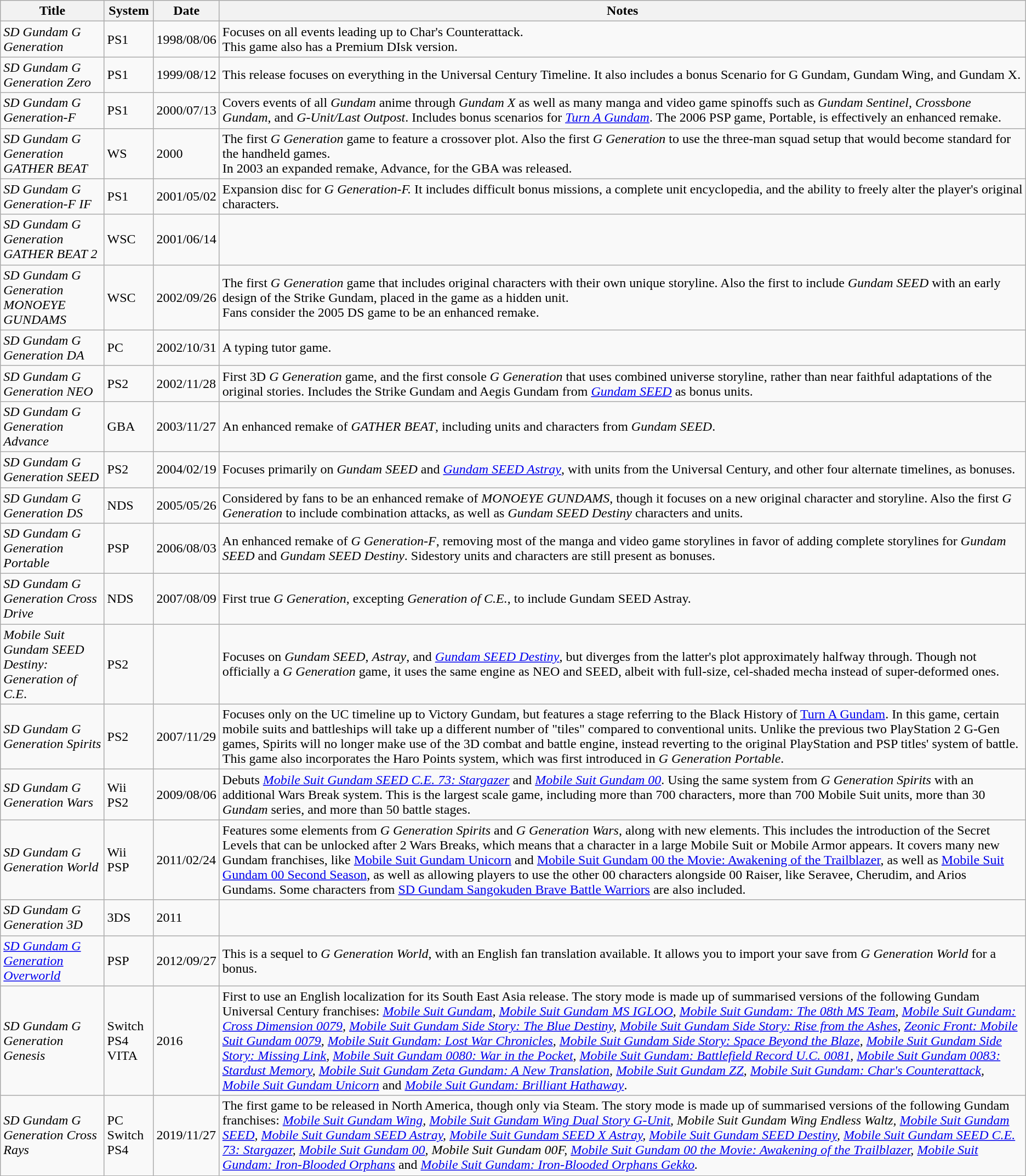<table class="wikitable">
<tr>
<th>Title</th>
<th>System</th>
<th>Date</th>
<th>Notes</th>
</tr>
<tr>
<td><em>SD Gundam G Generation</em></td>
<td>PS1</td>
<td>1998/08/06</td>
<td>Focuses on all events leading up to Char's Counterattack.<br>This game also has a Premium DIsk version.</td>
</tr>
<tr>
<td><em>SD Gundam G Generation Zero</em></td>
<td>PS1</td>
<td>1999/08/12</td>
<td>This release focuses on everything in the Universal Century Timeline.  It also includes a bonus Scenario for G Gundam, Gundam Wing, and Gundam X.</td>
</tr>
<tr>
<td><em>SD Gundam G Generation-F</em></td>
<td>PS1</td>
<td>2000/07/13</td>
<td>Covers events of all <em>Gundam</em> anime through <em>Gundam X</em> as well as many manga and video game spinoffs such as <em>Gundam Sentinel</em>, <em>Crossbone Gundam</em>, and <em>G-Unit/Last Outpost</em>. Includes bonus scenarios for <em><a href='#'>Turn A Gundam</a></em>.  The 2006 PSP game, Portable, is effectively an enhanced remake.</td>
</tr>
<tr>
<td><em>SD Gundam G Generation GATHER BEAT</em></td>
<td>WS</td>
<td>2000</td>
<td>The first <em>G Generation</em> game to feature a crossover plot. Also the first <em>G Generation</em> to use the three-man squad setup that would become standard for the handheld games.<br>In 2003 an expanded remake, Advance, for the GBA was released.</td>
</tr>
<tr>
<td><em>SD Gundam G Generation-F IF</em></td>
<td>PS1</td>
<td>2001/05/02</td>
<td>Expansion disc for <em>G Generation-F.</em>  It includes difficult bonus missions, a complete unit encyclopedia, and the ability to freely alter the player's original characters.</td>
</tr>
<tr>
<td><em>SD Gundam G Generation GATHER BEAT 2</em></td>
<td>WSC</td>
<td>2001/06/14</td>
<td></td>
</tr>
<tr>
<td><em>SD Gundam G Generation MONOEYE GUNDAMS</em></td>
<td>WSC</td>
<td>2002/09/26</td>
<td>The first <em>G Generation</em> game that includes original characters with their own unique storyline. Also the first to include <em>Gundam SEED</em> with an early  design of the Strike Gundam, placed in the game as a hidden unit.<br>Fans consider the 2005 DS game to be an enhanced remake.</td>
</tr>
<tr>
<td><em>SD Gundam G Generation DA</em></td>
<td>PC</td>
<td>2002/10/31</td>
<td>A typing tutor game.</td>
</tr>
<tr>
<td><em>SD Gundam G Generation NEO</em></td>
<td>PS2</td>
<td>2002/11/28</td>
<td>First 3D <em>G Generation</em> game, and the first console <em>G Generation</em> that uses combined universe storyline, rather than near faithful adaptations of the original stories. Includes the Strike Gundam and Aegis Gundam from <em><a href='#'>Gundam SEED</a></em> as bonus units.</td>
</tr>
<tr>
<td><em>SD Gundam G Generation Advance</em></td>
<td>GBA</td>
<td>2003/11/27</td>
<td>An enhanced remake of <em>GATHER BEAT</em>, including units and characters from <em>Gundam SEED</em>.</td>
</tr>
<tr>
<td><em>SD Gundam G Generation SEED</em></td>
<td>PS2</td>
<td>2004/02/19</td>
<td>Focuses primarily on <em>Gundam SEED</em> and <em><a href='#'>Gundam SEED Astray</a></em>, with units from the Universal Century, and other four alternate timelines, as bonuses.</td>
</tr>
<tr>
<td><em>SD Gundam G Generation DS</em></td>
<td>NDS</td>
<td>2005/05/26</td>
<td>Considered by fans to be an enhanced remake of <em>MONOEYE GUNDAMS</em>, though it focuses on a new original character and storyline. Also the first <em>G Generation</em> to include combination attacks, as well as <em>Gundam SEED Destiny</em> characters and units.</td>
</tr>
<tr>
<td><em>SD Gundam G Generation Portable</em></td>
<td>PSP</td>
<td>2006/08/03</td>
<td>An enhanced remake of <em>G Generation-F</em>, removing most of the manga and video game storylines in favor of adding complete storylines for <em>Gundam SEED</em> and <em>Gundam SEED Destiny</em>. Sidestory units and characters are still present as bonuses.</td>
</tr>
<tr>
<td><em>SD Gundam G Generation Cross Drive</em></td>
<td>NDS</td>
<td>2007/08/09</td>
<td>First true <em>G Generation</em>, excepting <em>Generation of C.E.</em>, to include Gundam SEED Astray.</td>
</tr>
<tr>
<td><em>Mobile Suit Gundam SEED Destiny: Generation of C.E</em>.</td>
<td>PS2</td>
<td></td>
<td>Focuses on <em>Gundam SEED</em>, <em>Astray</em>, and <em><a href='#'>Gundam SEED Destiny</a></em>, but diverges from the latter's plot approximately halfway through. Though not officially a <em>G Generation</em> game, it uses the same engine as NEO and SEED, albeit with full-size, cel-shaded mecha instead of super-deformed ones.</td>
</tr>
<tr>
<td><em>SD Gundam G Generation Spirits</em></td>
<td>PS2</td>
<td>2007/11/29</td>
<td>Focuses only on the UC timeline up to Victory Gundam, but features a stage referring to the Black History of <a href='#'>Turn A Gundam</a>. In this game, certain mobile suits and battleships will take up a different number of "tiles" compared to conventional units. Unlike the previous two PlayStation 2 G-Gen games, Spirits will no longer make use of the 3D combat and battle engine, instead reverting to the original PlayStation and PSP titles' system of battle. This game also incorporates the Haro Points system, which was first introduced in <em>G Generation Portable</em>.</td>
</tr>
<tr>
<td><em>SD Gundam G Generation Wars</em></td>
<td>Wii<br>PS2</td>
<td>2009/08/06</td>
<td>Debuts <em><a href='#'>Mobile Suit Gundam SEED C.E. 73: Stargazer</a></em> and <em><a href='#'>Mobile Suit Gundam 00</a></em>. Using the same system from <em>G Generation Spirits</em> with an additional Wars Break system. This is the largest scale game, including more than 700 characters, more than 700 Mobile Suit units, more than 30 <em>Gundam</em> series, and more than 50 battle stages.</td>
</tr>
<tr>
<td><em>SD Gundam G Generation World</em></td>
<td>Wii<br>PSP</td>
<td>2011/02/24</td>
<td>Features some elements from <em>G Generation Spirits</em> and <em>G Generation Wars</em>, along with new elements. This includes the introduction of the Secret Levels that can be unlocked after 2 Wars Breaks, which means that a character in a large Mobile Suit or Mobile Armor appears. It covers many new Gundam franchises, like <a href='#'>Mobile Suit Gundam Unicorn</a> and <a href='#'>Mobile Suit Gundam 00 the Movie: Awakening of the Trailblazer</a>, as well as <a href='#'>Mobile Suit Gundam 00 Second Season</a>, as well as allowing players to use the other 00 characters alongside 00 Raiser, like Seravee, Cherudim, and Arios Gundams. Some characters from <a href='#'>SD Gundam Sangokuden Brave Battle Warriors</a> are also included.</td>
</tr>
<tr>
<td><em>SD Gundam G Generation 3D</em></td>
<td>3DS</td>
<td>2011</td>
<td></td>
</tr>
<tr>
<td><em><a href='#'>SD Gundam G Generation Overworld</a></em></td>
<td>PSP</td>
<td>2012/09/27</td>
<td>This is a sequel to <em>G Generation World</em>, with an English fan translation available.  It allows you to import your save from <em>G Generation World</em> for a bonus.</td>
</tr>
<tr>
<td><em>SD Gundam G Generation Genesis</em></td>
<td>Switch<br>PS4
VITA</td>
<td>2016</td>
<td>First to use an English localization for its South East Asia release. The story mode is made up of summarised versions of the following Gundam Universal Century franchises: <em><a href='#'>Mobile Suit Gundam</a>, <a href='#'>Mobile Suit Gundam MS IGLOO</a>, <a href='#'>Mobile Suit Gundam: The 08th MS Team</a>, <a href='#'>Mobile Suit Gundam: Cross Dimension 0079</a>, <a href='#'>Mobile Suit Gundam Side Story: The Blue Destiny</a>, <a href='#'>Mobile Suit Gundam Side Story: Rise from the Ashes</a>, <a href='#'>Zeonic Front: Mobile Suit Gundam 0079</a>, <a href='#'>Mobile Suit Gundam: Lost War Chronicles</a>, <a href='#'>Mobile Suit Gundam Side Story: Space Beyond the Blaze</a>, <a href='#'>Mobile Suit Gundam Side Story: Missing Link</a>, <a href='#'>Mobile Suit Gundam 0080: War in the Pocket</a>, <a href='#'>Mobile Suit Gundam: Battlefield Record U.C. 0081</a>, <a href='#'>Mobile Suit Gundam 0083: Stardust Memory</a>, <a href='#'>Mobile Suit Gundam Zeta Gundam: A New Translation</a>, <a href='#'>Mobile Suit Gundam ZZ</a>, <a href='#'>Mobile Suit Gundam: Char's Counterattack</a>, <a href='#'>Mobile Suit Gundam Unicorn</a></em> and <em><a href='#'>Mobile Suit Gundam: Brilliant Hathaway</a></em>.</td>
</tr>
<tr>
<td><em>SD Gundam G Generation Cross Rays</em></td>
<td>PC<br>Switch
PS4</td>
<td>2019/11/27</td>
<td>The first game to be released in North America, though only via Steam.  The story mode is made up of summarised versions of the following Gundam franchises: <em><a href='#'>Mobile Suit Gundam Wing</a>, <a href='#'>Mobile Suit Gundam Wing Dual Story G-Unit</a>, Mobile Suit Gundam Wing Endless Waltz, <a href='#'>Mobile Suit Gundam SEED</a>, <a href='#'>Mobile Suit Gundam SEED Astray</a>, <a href='#'>Mobile Suit Gundam SEED X Astray</a>, <a href='#'>Mobile Suit Gundam SEED Destiny</a>, <a href='#'>Mobile Suit Gundam SEED C.E. 73: Stargazer</a>, <a href='#'>Mobile Suit Gundam 00</a>, Mobile Suit Gundam 00F, <a href='#'>Mobile Suit Gundam 00 the Movie: Awakening of the Trailblazer</a>, <a href='#'>Mobile Suit Gundam: Iron-Blooded Orphans</a></em> and <em><a href='#'>Mobile Suit Gundam: Iron-Blooded Orphans Gekko</a>.</em></td>
</tr>
</table>
